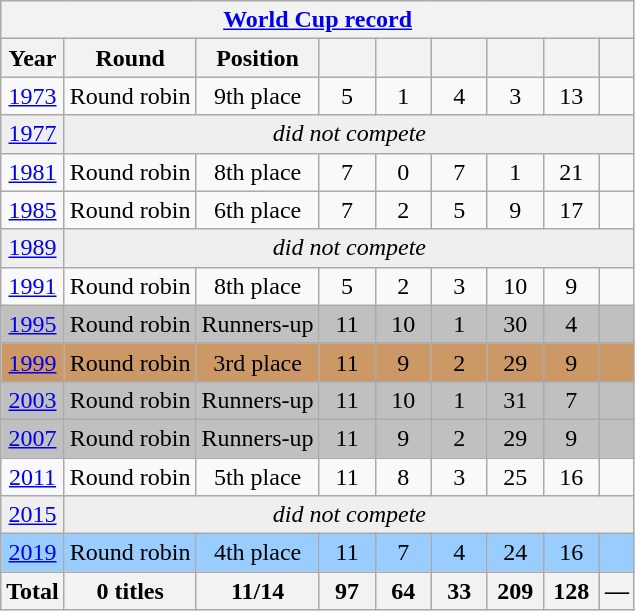<table class="wikitable" style="text-align: center;">
<tr>
<th colspan=9><a href='#'>World Cup record</a></th>
</tr>
<tr>
<th>Year</th>
<th>Round</th>
<th>Position</th>
<th width=30></th>
<th width=30></th>
<th width=30></th>
<th width=30></th>
<th width=30></th>
<th></th>
</tr>
<tr>
<td> <a href='#'>1973</a></td>
<td>Round robin</td>
<td>9th place</td>
<td>5</td>
<td>1</td>
<td>4</td>
<td>3</td>
<td>13</td>
<td></td>
</tr>
<tr bgcolor="efefef">
<td> <a href='#'>1977</a></td>
<td colspan=8><em>did not compete</em></td>
</tr>
<tr>
<td> <a href='#'>1981</a></td>
<td>Round robin</td>
<td>8th place</td>
<td>7</td>
<td>0</td>
<td>7</td>
<td>1</td>
<td>21</td>
<td></td>
</tr>
<tr>
<td> <a href='#'>1985</a></td>
<td>Round robin</td>
<td>6th place</td>
<td>7</td>
<td>2</td>
<td>5</td>
<td>9</td>
<td>17</td>
<td></td>
</tr>
<tr bgcolor="efefef">
<td> <a href='#'>1989</a></td>
<td colspan=8><em>did not compete</em></td>
</tr>
<tr>
<td> <a href='#'>1991</a></td>
<td>Round robin</td>
<td>8th place</td>
<td>5</td>
<td>2</td>
<td>3</td>
<td>10</td>
<td>9</td>
<td></td>
</tr>
<tr bgcolor=silver>
<td> <a href='#'>1995</a></td>
<td>Round robin</td>
<td>Runners-up</td>
<td>11</td>
<td>10</td>
<td>1</td>
<td>30</td>
<td>4</td>
<td></td>
</tr>
<tr bgcolor=cc9966>
<td> <a href='#'>1999</a></td>
<td>Round robin</td>
<td>3rd place</td>
<td>11</td>
<td>9</td>
<td>2</td>
<td>29</td>
<td>9</td>
<td></td>
</tr>
<tr bgcolor=silver>
<td> <a href='#'>2003</a></td>
<td>Round robin</td>
<td>Runners-up</td>
<td>11</td>
<td>10</td>
<td>1</td>
<td>31</td>
<td>7</td>
<td></td>
</tr>
<tr bgcolor=silver>
<td> <a href='#'>2007</a></td>
<td>Round robin</td>
<td>Runners-up</td>
<td>11</td>
<td>9</td>
<td>2</td>
<td>29</td>
<td>9</td>
<td></td>
</tr>
<tr>
<td> <a href='#'>2011</a></td>
<td>Round robin</td>
<td>5th place</td>
<td>11</td>
<td>8</td>
<td>3</td>
<td>25</td>
<td>16</td>
<td></td>
</tr>
<tr bgcolor="efefef">
<td> <a href='#'>2015</a></td>
<td colspan=8><em>did not compete</em></td>
</tr>
<tr bgcolor=#9acdff>
<td> <a href='#'>2019</a></td>
<td>Round robin</td>
<td>4th place</td>
<td>11</td>
<td>7</td>
<td>4</td>
<td>24</td>
<td>16</td>
<td></td>
</tr>
<tr>
<th>Total</th>
<th>0 titles</th>
<th>11/14</th>
<th>97</th>
<th>64</th>
<th>33</th>
<th>209</th>
<th>128</th>
<th>—</th>
</tr>
</table>
